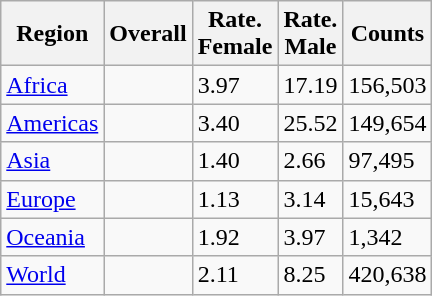<table class="wikitable sortable mw-datatable col1left" >
<tr>
<th>Region</th>
<th>Overall<br></th>
<th>Rate.<br>Female</th>
<th>Rate.<br>Male</th>
<th>Counts</th>
</tr>
<tr>
<td><a href='#'>Africa</a></td>
<td></td>
<td>3.97</td>
<td>17.19</td>
<td>156,503</td>
</tr>
<tr>
<td><a href='#'>Americas</a></td>
<td></td>
<td>3.40</td>
<td>25.52</td>
<td>149,654</td>
</tr>
<tr>
<td><a href='#'>Asia</a></td>
<td></td>
<td>1.40</td>
<td>2.66</td>
<td>97,495</td>
</tr>
<tr>
<td><a href='#'>Europe</a></td>
<td></td>
<td>1.13</td>
<td>3.14</td>
<td>15,643</td>
</tr>
<tr>
<td><a href='#'>Oceania</a></td>
<td></td>
<td>1.92</td>
<td>3.97</td>
<td>1,342</td>
</tr>
<tr>
<td><a href='#'>World</a></td>
<td></td>
<td>2.11</td>
<td>8.25</td>
<td>420,638</td>
</tr>
</table>
